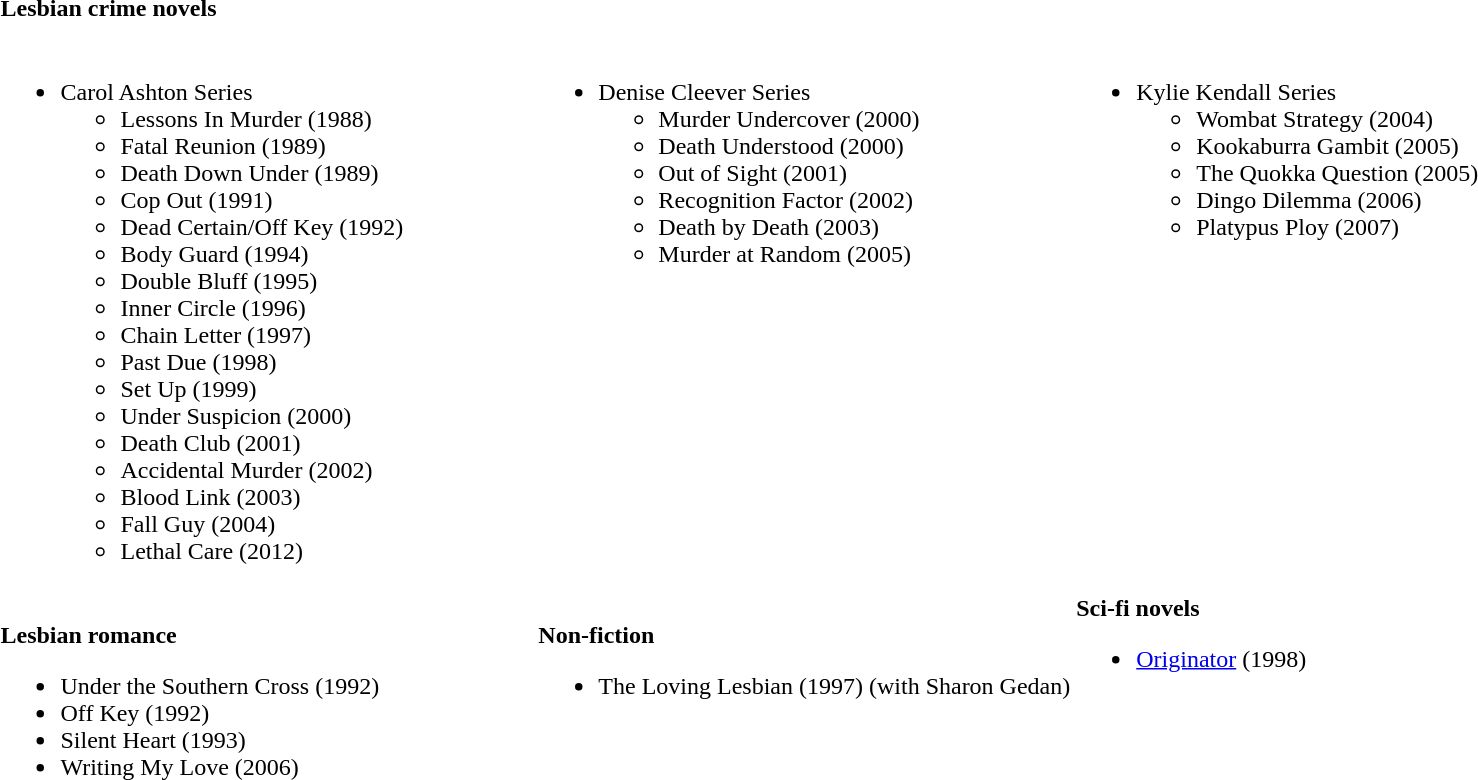<table>
<tr>
<td colspan=3><strong>Lesbian crime novels</strong></td>
</tr>
<tr>
<td valign="top" width="33%"><br><ul><li>Carol Ashton Series<ul><li>Lessons In Murder (1988)</li><li>Fatal Reunion (1989)</li><li>Death Down Under (1989)</li><li>Cop Out (1991)</li><li>Dead Certain/Off Key (1992)</li><li>Body Guard (1994)</li><li>Double Bluff (1995)</li><li>Inner Circle (1996)</li><li>Chain Letter (1997)</li><li>Past Due (1998)</li><li>Set Up (1999)</li><li>Under Suspicion (2000)</li><li>Death Club (2001)</li><li>Accidental Murder (2002)</li><li>Blood Link (2003)</li><li>Fall Guy (2004)</li><li>Lethal Care (2012)</li></ul></li></ul></td>
<td valign="top" width="33%"><br><ul><li>Denise Cleever Series<ul><li>Murder Undercover (2000)</li><li>Death Understood (2000)</li><li>Out of Sight (2001)</li><li>Recognition Factor (2002)</li><li>Death by Death (2003)</li><li>Murder at Random (2005)</li></ul></li></ul></td>
<td valign="top"><br><ul><li>Kylie Kendall Series<ul><li>Wombat Strategy (2004)</li><li>Kookaburra Gambit (2005)</li><li>The Quokka Question (2005)</li><li>Dingo Dilemma (2006)</li><li>Platypus Ploy (2007)</li></ul></li></ul></td>
</tr>
<tr>
<td valign="top"><br><strong>Lesbian romance</strong><ul><li>Under the Southern Cross (1992)</li><li>Off Key (1992)</li><li>Silent Heart (1993)</li><li>Writing My Love (2006)</li></ul></td>
<td valign="top"><br><strong>Non-fiction</strong><ul><li>The Loving Lesbian (1997) (with Sharon Gedan)</li></ul></td>
<td valign="top"><strong>Sci-fi novels</strong><br><ul><li><a href='#'>Originator</a> (1998) </li></ul></td>
</tr>
</table>
